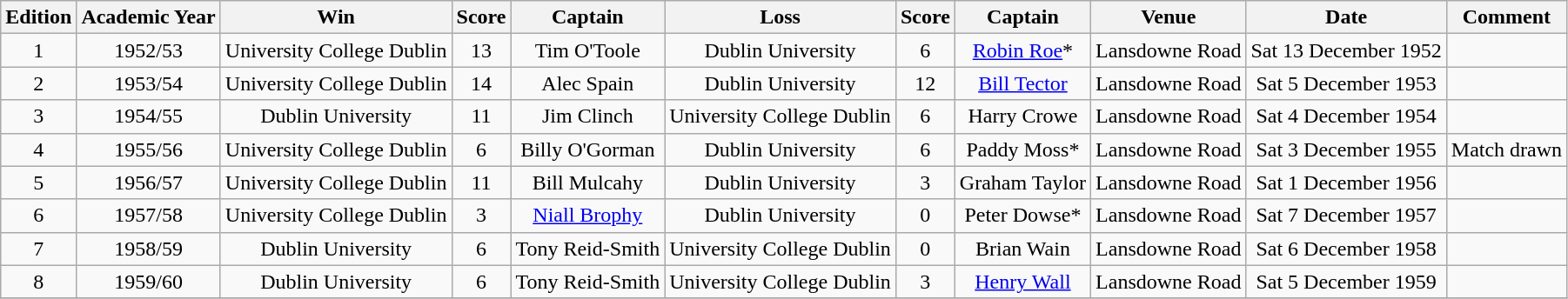<table class="wikitable">
<tr>
<th>Edition</th>
<th>Academic Year</th>
<th>Win</th>
<th>Score</th>
<th>Captain</th>
<th>Loss</th>
<th>Score</th>
<th>Captain</th>
<th>Venue</th>
<th>Date</th>
<th>Comment</th>
</tr>
<tr align="center">
<td>1</td>
<td>1952/53</td>
<td>University College Dublin</td>
<td>13</td>
<td>Tim O'Toole</td>
<td>Dublin University</td>
<td>6</td>
<td><a href='#'>Robin Roe</a>*</td>
<td>Lansdowne Road</td>
<td>Sat 13 December 1952</td>
<td></td>
</tr>
<tr align="center">
<td>2</td>
<td>1953/54</td>
<td>University College Dublin</td>
<td>14</td>
<td>Alec Spain</td>
<td>Dublin University</td>
<td>12</td>
<td><a href='#'>Bill Tector</a></td>
<td>Lansdowne Road</td>
<td>Sat 5 December 1953</td>
<td></td>
</tr>
<tr align="center">
<td>3</td>
<td>1954/55</td>
<td>Dublin University</td>
<td>11</td>
<td>Jim Clinch</td>
<td>University College Dublin</td>
<td>6</td>
<td>Harry Crowe</td>
<td>Lansdowne Road</td>
<td>Sat 4 December 1954</td>
<td></td>
</tr>
<tr align="center">
<td>4</td>
<td>1955/56</td>
<td>University College Dublin</td>
<td>6</td>
<td>Billy O'Gorman</td>
<td>Dublin University</td>
<td>6</td>
<td>Paddy Moss*</td>
<td>Lansdowne Road</td>
<td>Sat 3 December 1955</td>
<td>Match drawn</td>
</tr>
<tr align="center">
<td>5</td>
<td>1956/57</td>
<td>University College Dublin</td>
<td>11</td>
<td>Bill Mulcahy</td>
<td>Dublin University</td>
<td>3</td>
<td>Graham Taylor</td>
<td>Lansdowne Road</td>
<td>Sat 1 December 1956</td>
<td></td>
</tr>
<tr align="center">
<td>6</td>
<td>1957/58</td>
<td>University College Dublin</td>
<td>3</td>
<td><a href='#'>Niall Brophy</a></td>
<td>Dublin University</td>
<td>0</td>
<td>Peter Dowse*</td>
<td>Lansdowne Road</td>
<td>Sat 7 December 1957</td>
<td></td>
</tr>
<tr align="center">
<td>7</td>
<td>1958/59</td>
<td>Dublin University</td>
<td>6</td>
<td>Tony Reid-Smith</td>
<td>University College Dublin</td>
<td>0</td>
<td>Brian Wain</td>
<td>Lansdowne Road</td>
<td>Sat 6 December 1958</td>
<td></td>
</tr>
<tr align="center">
<td>8</td>
<td>1959/60</td>
<td>Dublin University</td>
<td>6</td>
<td>Tony Reid-Smith</td>
<td>University College Dublin</td>
<td>3</td>
<td><a href='#'>Henry Wall</a></td>
<td>Lansdowne Road</td>
<td>Sat 5 December 1959</td>
<td></td>
</tr>
<tr align="center">
</tr>
</table>
